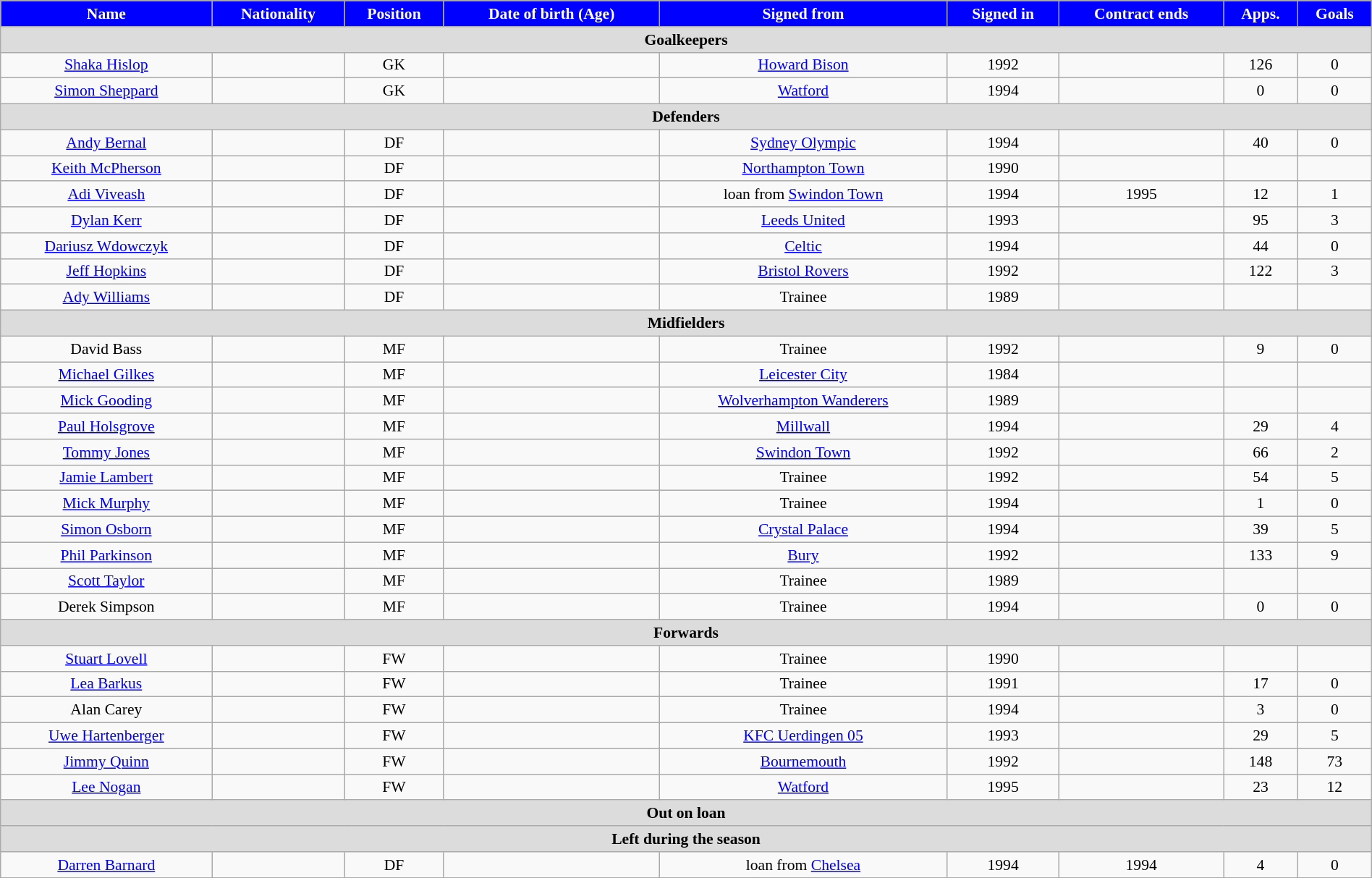<table class="wikitable"  style="text-align:center; font-size:90%; width:100%;">
<tr>
<th style="background:#00f; color:white; text-align:center;">Name</th>
<th style="background:#00f; color:white; text-align:center;">Nationality</th>
<th style="background:#00f; color:white; text-align:center;">Position</th>
<th style="background:#00f; color:white; text-align:center;">Date of birth (Age)</th>
<th style="background:#00f; color:white; text-align:center;">Signed from</th>
<th style="background:#00f; color:white; text-align:center;">Signed in</th>
<th style="background:#00f; color:white; text-align:center;">Contract ends</th>
<th style="background:#00f; color:white; text-align:center;">Apps.</th>
<th style="background:#00f; color:white; text-align:center;">Goals</th>
</tr>
<tr>
<th colspan="11"  style="background:#dcdcdc; text-align:center;">Goalkeepers</th>
</tr>
<tr>
<td><a href='#'>Shaka Hislop</a></td>
<td></td>
<td>GK</td>
<td></td>
<td><a href='#'>Howard Bison</a></td>
<td>1992</td>
<td></td>
<td>126</td>
<td>0</td>
</tr>
<tr>
<td><a href='#'>Simon Sheppard</a></td>
<td></td>
<td>GK</td>
<td></td>
<td><a href='#'>Watford</a></td>
<td>1994</td>
<td></td>
<td>0</td>
<td>0</td>
</tr>
<tr>
<th colspan="11"  style="background:#dcdcdc; text-align:center;">Defenders</th>
</tr>
<tr>
<td><a href='#'>Andy Bernal</a></td>
<td></td>
<td>DF</td>
<td></td>
<td><a href='#'>Sydney Olympic</a></td>
<td>1994</td>
<td></td>
<td>40</td>
<td>0</td>
</tr>
<tr>
<td><a href='#'>Keith McPherson</a></td>
<td></td>
<td>DF</td>
<td></td>
<td><a href='#'>Northampton Town</a></td>
<td>1990</td>
<td></td>
<td></td>
<td></td>
</tr>
<tr>
<td><a href='#'>Adi Viveash</a></td>
<td></td>
<td>DF</td>
<td></td>
<td>loan from <a href='#'>Swindon Town</a></td>
<td>1994</td>
<td>1995</td>
<td>12</td>
<td>1</td>
</tr>
<tr>
<td><a href='#'>Dylan Kerr</a></td>
<td></td>
<td>DF</td>
<td></td>
<td><a href='#'>Leeds United</a></td>
<td>1993</td>
<td></td>
<td>95</td>
<td>3</td>
</tr>
<tr>
<td><a href='#'>Dariusz Wdowczyk</a></td>
<td></td>
<td>DF</td>
<td></td>
<td><a href='#'>Celtic</a></td>
<td>1994</td>
<td></td>
<td>44</td>
<td>0</td>
</tr>
<tr>
<td><a href='#'>Jeff Hopkins</a></td>
<td></td>
<td>DF</td>
<td></td>
<td><a href='#'>Bristol Rovers</a></td>
<td>1992</td>
<td></td>
<td>122</td>
<td>3</td>
</tr>
<tr>
<td><a href='#'>Ady Williams</a></td>
<td></td>
<td>DF</td>
<td></td>
<td>Trainee</td>
<td>1989</td>
<td></td>
<td></td>
<td></td>
</tr>
<tr>
<th colspan="11"  style="background:#dcdcdc; text-align:center;">Midfielders</th>
</tr>
<tr>
<td>David Bass</td>
<td></td>
<td>MF</td>
<td></td>
<td>Trainee</td>
<td>1992</td>
<td></td>
<td>9</td>
<td>0</td>
</tr>
<tr>
<td><a href='#'>Michael Gilkes</a></td>
<td></td>
<td>MF</td>
<td></td>
<td><a href='#'>Leicester City</a></td>
<td>1984</td>
<td></td>
<td></td>
<td></td>
</tr>
<tr>
<td><a href='#'>Mick Gooding</a> </td>
<td></td>
<td>MF</td>
<td></td>
<td><a href='#'>Wolverhampton Wanderers</a></td>
<td>1989</td>
<td></td>
<td></td>
<td></td>
</tr>
<tr>
<td><a href='#'>Paul Holsgrove</a></td>
<td></td>
<td>MF</td>
<td></td>
<td><a href='#'>Millwall</a></td>
<td>1994</td>
<td></td>
<td>29</td>
<td>4</td>
</tr>
<tr>
<td><a href='#'>Tommy Jones</a></td>
<td></td>
<td>MF</td>
<td></td>
<td><a href='#'>Swindon Town</a></td>
<td>1992</td>
<td></td>
<td>66</td>
<td>2</td>
</tr>
<tr>
<td><a href='#'>Jamie Lambert</a></td>
<td></td>
<td>MF</td>
<td></td>
<td>Trainee</td>
<td>1992</td>
<td></td>
<td>54</td>
<td>5</td>
</tr>
<tr>
<td><a href='#'>Mick Murphy</a></td>
<td></td>
<td>MF</td>
<td></td>
<td>Trainee</td>
<td>1994</td>
<td></td>
<td>1</td>
<td>0</td>
</tr>
<tr>
<td><a href='#'>Simon Osborn</a></td>
<td></td>
<td>MF</td>
<td></td>
<td><a href='#'>Crystal Palace</a></td>
<td>1994</td>
<td></td>
<td>39</td>
<td>5</td>
</tr>
<tr>
<td><a href='#'>Phil Parkinson</a></td>
<td></td>
<td>MF</td>
<td></td>
<td><a href='#'>Bury</a></td>
<td>1992</td>
<td></td>
<td>133</td>
<td>9</td>
</tr>
<tr>
<td><a href='#'>Scott Taylor</a></td>
<td></td>
<td>MF</td>
<td></td>
<td>Trainee</td>
<td>1989</td>
<td></td>
<td></td>
<td></td>
</tr>
<tr>
<td>Derek Simpson</td>
<td></td>
<td>MF</td>
<td></td>
<td>Trainee</td>
<td>1994</td>
<td></td>
<td>0</td>
<td>0</td>
</tr>
<tr>
<th colspan="11"  style="background:#dcdcdc; text-align:center;">Forwards</th>
</tr>
<tr>
<td><a href='#'>Stuart Lovell</a></td>
<td></td>
<td>FW</td>
<td></td>
<td>Trainee</td>
<td>1990</td>
<td></td>
<td></td>
<td></td>
</tr>
<tr>
<td><a href='#'>Lea Barkus</a></td>
<td></td>
<td>FW</td>
<td></td>
<td>Trainee</td>
<td>1991</td>
<td></td>
<td>17</td>
<td>0</td>
</tr>
<tr>
<td>Alan Carey</td>
<td></td>
<td>FW</td>
<td></td>
<td>Trainee</td>
<td>1994</td>
<td></td>
<td>3</td>
<td>0</td>
</tr>
<tr>
<td><a href='#'>Uwe Hartenberger</a></td>
<td></td>
<td>FW</td>
<td></td>
<td><a href='#'>KFC Uerdingen 05</a></td>
<td>1993</td>
<td></td>
<td>29</td>
<td>5</td>
</tr>
<tr>
<td><a href='#'>Jimmy Quinn</a> </td>
<td></td>
<td>FW</td>
<td></td>
<td><a href='#'>Bournemouth</a></td>
<td>1992</td>
<td></td>
<td>148</td>
<td>73</td>
</tr>
<tr>
<td><a href='#'>Lee Nogan</a></td>
<td></td>
<td>FW</td>
<td></td>
<td><a href='#'>Watford</a></td>
<td>1995</td>
<td></td>
<td>23</td>
<td>12</td>
</tr>
<tr>
<th colspan="11"  style="background:#dcdcdc; text-align:center;">Out on loan</th>
</tr>
<tr>
<th colspan="11"  style="background:#dcdcdc; text-align:center;">Left during the season</th>
</tr>
<tr>
<td><a href='#'>Darren Barnard</a></td>
<td></td>
<td>DF</td>
<td></td>
<td>loan from <a href='#'>Chelsea</a></td>
<td>1994</td>
<td>1994</td>
<td>4</td>
<td>0</td>
</tr>
</table>
